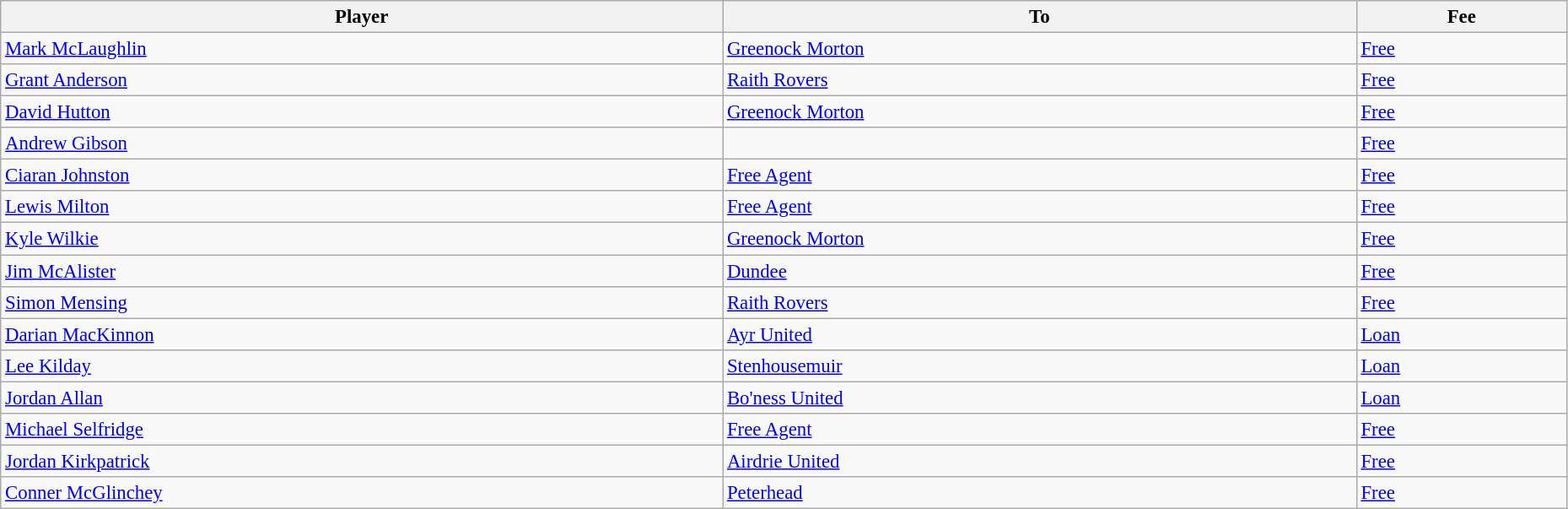<table class="wikitable" style="text-align:center; font-size:95%;width:98%; text-align:left">
<tr>
<th>Player</th>
<th>To</th>
<th>Fee</th>
</tr>
<tr>
<td> <a href='#'>Mark McLaughlin</a></td>
<td> <a href='#'>Greenock Morton</a></td>
<td><a href='#'>Free</a></td>
</tr>
<tr>
<td> <a href='#'>Grant Anderson</a></td>
<td> <a href='#'>Raith Rovers</a></td>
<td><a href='#'>Free</a></td>
</tr>
<tr>
<td> <a href='#'>David Hutton</a></td>
<td> <a href='#'>Greenock Morton</a></td>
<td><a href='#'>Free</a></td>
</tr>
<tr>
<td> <a href='#'>Andrew Gibson</a></td>
<td></td>
<td><a href='#'>Free</a></td>
</tr>
<tr>
<td> <a href='#'>Ciaran Johnston</a></td>
<td><a href='#'>Free Agent</a></td>
<td><a href='#'>Free</a></td>
</tr>
<tr>
<td> <a href='#'>Lewis Milton</a></td>
<td><a href='#'>Free Agent</a></td>
<td><a href='#'>Free</a></td>
</tr>
<tr>
<td> <a href='#'>Kyle Wilkie</a></td>
<td> <a href='#'>Greenock Morton</a></td>
<td><a href='#'>Free</a></td>
</tr>
<tr>
<td> <a href='#'>Jim McAlister</a></td>
<td> <a href='#'>Dundee</a></td>
<td><a href='#'>Free</a></td>
</tr>
<tr>
<td> <a href='#'>Simon Mensing</a></td>
<td> <a href='#'>Raith Rovers</a></td>
<td><a href='#'>Free</a></td>
</tr>
<tr>
<td> <a href='#'>Darian MacKinnon</a></td>
<td> <a href='#'>Ayr United</a></td>
<td><a href='#'>Loan</a></td>
</tr>
<tr>
<td> <a href='#'>Lee Kilday</a></td>
<td> <a href='#'>Stenhousemuir</a></td>
<td><a href='#'>Loan</a></td>
</tr>
<tr>
<td> <a href='#'>Jordan Allan</a></td>
<td> <a href='#'>Bo'ness United</a></td>
<td><a href='#'>Loan</a></td>
</tr>
<tr>
<td> <a href='#'>Michael Selfridge</a></td>
<td><a href='#'>Free Agent</a></td>
<td><a href='#'>Free</a></td>
</tr>
<tr>
<td> <a href='#'>Jordan Kirkpatrick</a></td>
<td> <a href='#'>Airdrie United</a></td>
<td><a href='#'>Free</a></td>
</tr>
<tr>
<td> <a href='#'>Conner McGlinchey</a></td>
<td> <a href='#'>Peterhead</a></td>
<td><a href='#'>Free</a></td>
</tr>
</table>
